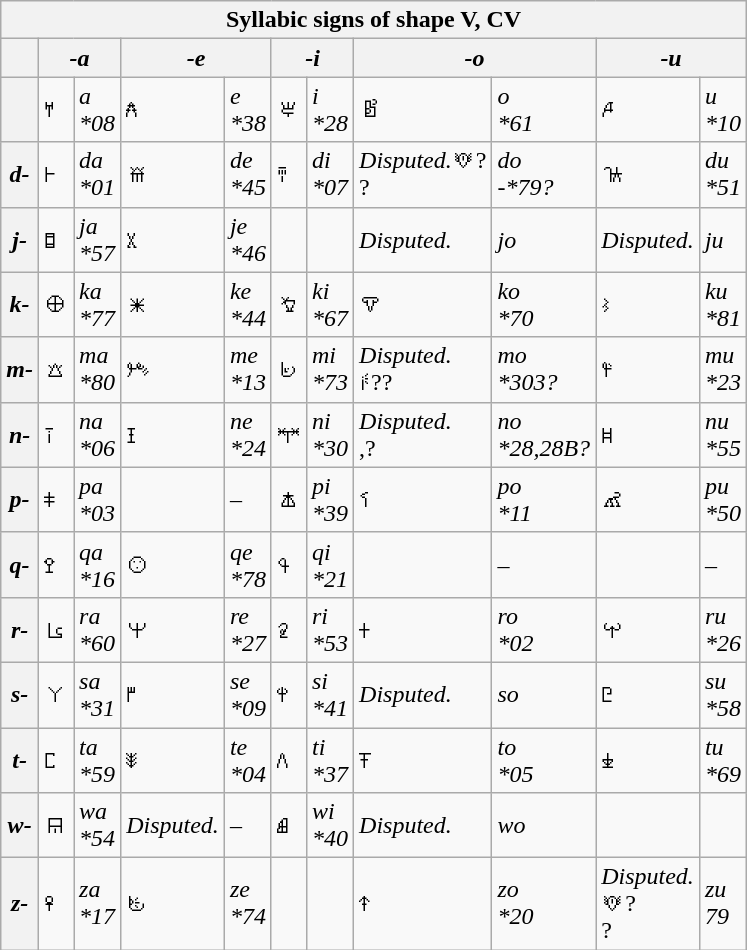<table class="wikitable">
<tr>
<th colspan="11"><strong>Syllabic signs of shape V, CV</strong></th>
</tr>
<tr>
<th></th>
<th colspan="2"><strong><em>-a</em></strong></th>
<th colspan="2"><strong><em>-e</em></strong></th>
<th colspan="2"><strong><em>-i</em></strong></th>
<th colspan="2"><strong><em>-o</em></strong></th>
<th colspan="2"><strong><em>-u</em></strong></th>
</tr>
<tr>
<th></th>
<td>𐘇 </td>
<td><em>a</em><br><em>*08</em></td>
<td>𐘡</td>
<td><em>e</em><br><em>*38</em></td>
<td>𐘚</td>
<td><em>i</em><br><em>*28</em></td>
<td>𐘵</td>
<td><em>o</em><br><em>*61</em></td>
<td>𐘉</td>
<td><em>u</em><br><em>*10</em></td>
</tr>
<tr>
<th><strong><em>d-</em></strong></th>
<td>𐘀</td>
<td><em>da</em><br><em>*01</em></td>
<td>𐘦 </td>
<td><em>de</em><br><em>*45</em></td>
<td>𐘆</td>
<td><em>di</em><br><em>*07</em></td>
<td><em>Disputed.</em>𐙀?<br>?</td>
<td><em>do</em><br><em>-*79?</em></td>
<td>𐘬 </td>
<td><em>du</em><br><em>*51</em></td>
</tr>
<tr>
<th><strong><em>j-</em></strong></th>
<td>𐘱</td>
<td><em>ja</em><br><em>*57</em></td>
<td>𐘧</td>
<td><em>je</em><br><em>*46</em></td>
<td></td>
<td></td>
<td><em>Disputed.</em></td>
<td><em>jo</em></td>
<td><em>Disputed.</em></td>
<td><em>ju</em></td>
</tr>
<tr>
<th><strong><em>k-</em></strong></th>
<td>𐘾 </td>
<td><em>ka</em><br><em>*77</em></td>
<td>𐘥</td>
<td><em>ke</em><br><em>*44</em></td>
<td>𐘸 </td>
<td><em>ki</em><br><em>*67</em></td>
<td>𐘺</td>
<td><em>ko</em><br><em>*70</em></td>
<td>𐙂</td>
<td><em>ku</em><br><em>*81</em></td>
</tr>
<tr>
<th><strong><em>m-</em></strong></th>
<td>𐙁 </td>
<td><em>ma</em><br><em>*80</em></td>
<td>𐘋 </td>
<td><em>me</em><br><em>*13</em></td>
<td>𐘻</td>
<td><em>mi</em><br><em>*73</em></td>
<td><em>Disputed.</em><br>𐙗??</td>
<td><em>mo</em><br><em>*303?</em></td>
<td>𐘕</td>
<td><em>mu</em><br><em>*23</em></td>
</tr>
<tr>
<th><strong><em>n-</em></strong></th>
<td>𐘅 </td>
<td><em>na</em><br><em>*06</em></td>
<td>𐘗</td>
<td><em>ne</em><br><em>*24</em></td>
<td>𐘝 </td>
<td><em>ni</em><br><em>*30</em></td>
<td><em>Disputed.</em><br>,?</td>
<td><em>no</em><br><em>*28,28B?</em></td>
<td>𐘯 </td>
<td><em>nu</em><br><em>*55</em></td>
</tr>
<tr>
<th><strong><em>p-</em></strong></th>
<td>𐘂 </td>
<td><em>pa</em><br><em>*03</em></td>
<td></td>
<td><em>–</em></td>
<td>𐘢 </td>
<td><em>pi</em><br><em>*39</em></td>
<td>𐘊 </td>
<td><em>po</em><br><em>*11</em></td>
<td>𐘫 </td>
<td><em>pu</em><br><em>*50</em></td>
</tr>
<tr>
<th><strong><em>q-</em></strong></th>
<td>𐘌 </td>
<td><em>qa</em><br><em>*16</em></td>
<td>𐘿 </td>
<td><em>qe</em><br><em>*78</em></td>
<td>𐘏 </td>
<td><em>qi</em><br><em>*21</em></td>
<td></td>
<td><em>–</em></td>
<td></td>
<td><em>–</em></td>
</tr>
<tr>
<th><strong><em>r-</em></strong></th>
<td>𐘴 </td>
<td><em>ra</em><br><em>*60</em></td>
<td>𐘙 </td>
<td><em>re</em><br><em>*27</em></td>
<td>𐘭</td>
<td><em>ri</em><br><em>*53</em></td>
<td>𐘁</td>
<td><em>ro</em><br><em>*02</em></td>
<td>𐘘 </td>
<td><em>ru</em><br><em>*26</em></td>
</tr>
<tr>
<th><strong><em>s-</em></strong></th>
<td>𐘞 </td>
<td><em>sa</em><br><em>*31</em></td>
<td>𐘈</td>
<td><em>se</em><br><em>*09</em></td>
<td>𐘤</td>
<td><em>si</em><br><em>*41</em></td>
<td><em>Disputed.</em></td>
<td><em>so</em></td>
<td>𐘲 </td>
<td><em>su</em><br><em>*58</em></td>
</tr>
<tr>
<th><strong><em>t-</em></strong></th>
<td>𐘳 </td>
<td><em>ta</em><br><em>*59</em></td>
<td>𐘃 </td>
<td><em>te</em><br><em>*04</em></td>
<td>𐘠 </td>
<td><em>ti</em><br><em>*37</em></td>
<td>𐘄</td>
<td><em>to</em><br><em>*05</em></td>
<td>𐘹 </td>
<td><em>tu</em><br><em>*69</em></td>
</tr>
<tr>
<th><strong><em>w-</em></strong></th>
<td>𐘮 </td>
<td><em>wa</em><br><em>*54</em></td>
<td><em>Disputed.</em></td>
<td><em>–</em></td>
<td>𐘣 </td>
<td><em>wi</em><br><em>*40</em></td>
<td><em>Disputed.</em></td>
<td><em>wo</em></td>
<td></td>
<td></td>
</tr>
<tr>
<th><strong><em>z-</em></strong></th>
<td>𐘍</td>
<td><em>za</em><br><em>*17</em></td>
<td>𐘼 </td>
<td><em>ze</em><br><em>*74</em></td>
<td></td>
<td></td>
<td>𐘎</td>
<td><em>zo</em><br><em>*20</em></td>
<td><em>Disputed.</em><br>𐙀?<br>?</td>
<td><em>zu</em><br><em>79</em></td>
</tr>
</table>
